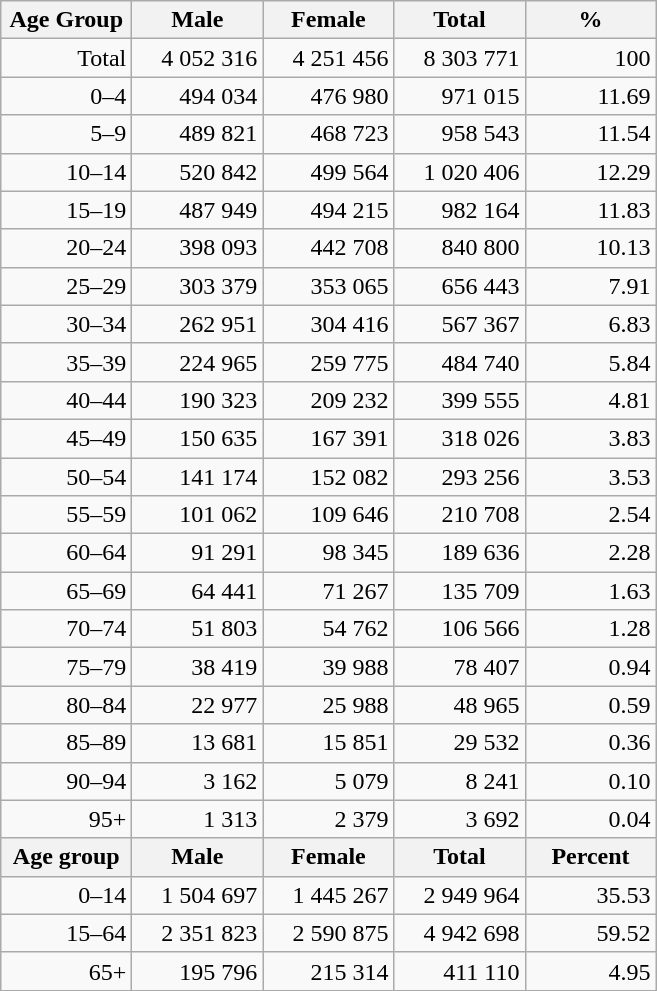<table class="wikitable">
<tr>
<th width="80pt">Age Group</th>
<th width="80pt">Male</th>
<th width="80pt">Female</th>
<th width="80pt">Total</th>
<th width="80pt">%</th>
</tr>
<tr>
<td align="right">Total</td>
<td align="right">4 052 316</td>
<td align="right">4 251 456</td>
<td align="right">8 303 771</td>
<td align="right">100</td>
</tr>
<tr>
<td align="right">0–4</td>
<td align="right">494 034</td>
<td align="right">476 980</td>
<td align="right">971 015</td>
<td align="right">11.69</td>
</tr>
<tr>
<td align="right">5–9</td>
<td align="right">489 821</td>
<td align="right">468 723</td>
<td align="right">958 543</td>
<td align="right">11.54</td>
</tr>
<tr>
<td align="right">10–14</td>
<td align="right">520 842</td>
<td align="right">499 564</td>
<td align="right">1 020 406</td>
<td align="right">12.29</td>
</tr>
<tr>
<td align="right">15–19</td>
<td align="right">487 949</td>
<td align="right">494 215</td>
<td align="right">982 164</td>
<td align="right">11.83</td>
</tr>
<tr>
<td align="right">20–24</td>
<td align="right">398 093</td>
<td align="right">442 708</td>
<td align="right">840 800</td>
<td align="right">10.13</td>
</tr>
<tr>
<td align="right">25–29</td>
<td align="right">303 379</td>
<td align="right">353 065</td>
<td align="right">656 443</td>
<td align="right">7.91</td>
</tr>
<tr>
<td align="right">30–34</td>
<td align="right">262 951</td>
<td align="right">304 416</td>
<td align="right">567 367</td>
<td align="right">6.83</td>
</tr>
<tr>
<td align="right">35–39</td>
<td align="right">224 965</td>
<td align="right">259 775</td>
<td align="right">484 740</td>
<td align="right">5.84</td>
</tr>
<tr>
<td align="right">40–44</td>
<td align="right">190 323</td>
<td align="right">209 232</td>
<td align="right">399 555</td>
<td align="right">4.81</td>
</tr>
<tr>
<td align="right">45–49</td>
<td align="right">150 635</td>
<td align="right">167 391</td>
<td align="right">318 026</td>
<td align="right">3.83</td>
</tr>
<tr>
<td align="right">50–54</td>
<td align="right">141 174</td>
<td align="right">152 082</td>
<td align="right">293 256</td>
<td align="right">3.53</td>
</tr>
<tr>
<td align="right">55–59</td>
<td align="right">101 062</td>
<td align="right">109 646</td>
<td align="right">210 708</td>
<td align="right">2.54</td>
</tr>
<tr>
<td align="right">60–64</td>
<td align="right">91 291</td>
<td align="right">98 345</td>
<td align="right">189 636</td>
<td align="right">2.28</td>
</tr>
<tr>
<td align="right">65–69</td>
<td align="right">64 441</td>
<td align="right">71 267</td>
<td align="right">135 709</td>
<td align="right">1.63</td>
</tr>
<tr>
<td align="right">70–74</td>
<td align="right">51 803</td>
<td align="right">54 762</td>
<td align="right">106 566</td>
<td align="right">1.28</td>
</tr>
<tr>
<td align="right">75–79</td>
<td align="right">38 419</td>
<td align="right">39 988</td>
<td align="right">78 407</td>
<td align="right">0.94</td>
</tr>
<tr>
<td align="right">80–84</td>
<td align="right">22 977</td>
<td align="right">25 988</td>
<td align="right">48 965</td>
<td align="right">0.59</td>
</tr>
<tr>
<td align="right">85–89</td>
<td align="right">13 681</td>
<td align="right">15 851</td>
<td align="right">29 532</td>
<td align="right">0.36</td>
</tr>
<tr>
<td align="right">90–94</td>
<td align="right">3 162</td>
<td align="right">5 079</td>
<td align="right">8 241</td>
<td align="right">0.10</td>
</tr>
<tr>
<td align="right">95+</td>
<td align="right">1 313</td>
<td align="right">2 379</td>
<td align="right">3 692</td>
<td align="right">0.04</td>
</tr>
<tr>
<th width="50">Age group</th>
<th width="80pt">Male</th>
<th width="80">Female</th>
<th width="80">Total</th>
<th width="50">Percent</th>
</tr>
<tr>
<td align="right">0–14</td>
<td align="right">1 504 697</td>
<td align="right">1 445 267</td>
<td align="right">2 949 964</td>
<td align="right">35.53</td>
</tr>
<tr>
<td align="right">15–64</td>
<td align="right">2 351 823</td>
<td align="right">2 590 875</td>
<td align="right">4 942 698</td>
<td align="right">59.52</td>
</tr>
<tr>
<td align="right">65+</td>
<td align="right">195 796</td>
<td align="right">215 314</td>
<td align="right">411 110</td>
<td align="right">4.95</td>
</tr>
<tr>
</tr>
</table>
